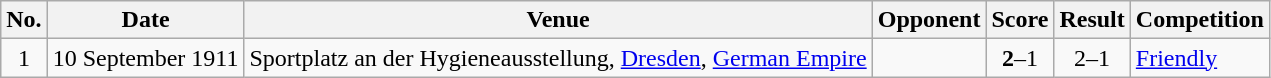<table class="wikitable plainrowheaders">
<tr>
<th>No.</th>
<th>Date</th>
<th>Venue</th>
<th>Opponent</th>
<th>Score</th>
<th>Result</th>
<th>Competition</th>
</tr>
<tr>
<td align="center">1</td>
<td>10 September 1911</td>
<td>Sportplatz an der Hygieneausstellung, <a href='#'>Dresden</a>, <a href='#'>German Empire</a></td>
<td></td>
<td align="center"><strong>2</strong>–1</td>
<td align="center">2–1</td>
<td><a href='#'>Friendly</a></td>
</tr>
</table>
